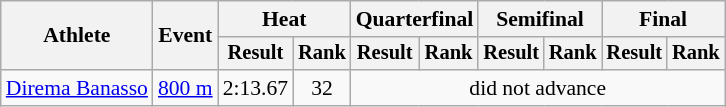<table class="wikitable" style="font-size:90%;">
<tr>
<th rowspan="2">Athlete</th>
<th rowspan="2">Event</th>
<th colspan="2">Heat</th>
<th colspan="2">Quarterfinal</th>
<th colspan="2">Semifinal</th>
<th colspan="2">Final</th>
</tr>
<tr style="font-size:95%">
<th>Result</th>
<th>Rank</th>
<th>Result</th>
<th>Rank</th>
<th>Result</th>
<th>Rank</th>
<th>Result</th>
<th>Rank</th>
</tr>
<tr align=center>
<td align=left><a href='#'>Direma Banasso</a></td>
<td align=left><a href='#'>800 m</a></td>
<td>2:13.67</td>
<td>32</td>
<td colspan=6>did not advance</td>
</tr>
</table>
